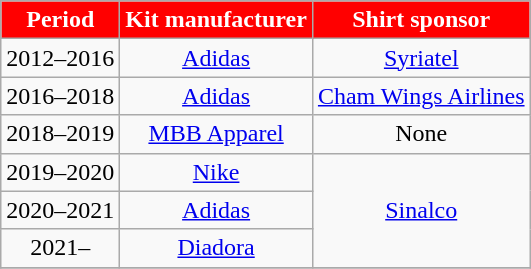<table class="wikitable" style="text-align: center">
<tr>
<th style="color:#FFFFFF; background:red;">Period</th>
<th style="color:#FFFFFF; background:red;">Kit manufacturer</th>
<th style="color:#FFFFFF; background:red;">Shirt sponsor</th>
</tr>
<tr>
<td>2012–2016</td>
<td rowspan=1><a href='#'>Adidas</a></td>
<td><a href='#'>Syriatel</a></td>
</tr>
<tr>
<td>2016–2018</td>
<td><a href='#'>Adidas</a></td>
<td><a href='#'>Cham Wings Airlines</a></td>
</tr>
<tr>
<td>2018–2019</td>
<td><a href='#'>MBB Apparel</a></td>
<td>None</td>
</tr>
<tr>
<td>2019–2020</td>
<td><a href='#'>Nike</a></td>
<td rowspan=3><a href='#'>Sinalco</a></td>
</tr>
<tr>
<td>2020–2021</td>
<td><a href='#'>Adidas</a></td>
</tr>
<tr>
<td>2021–</td>
<td><a href='#'>Diadora</a></td>
</tr>
<tr>
</tr>
</table>
